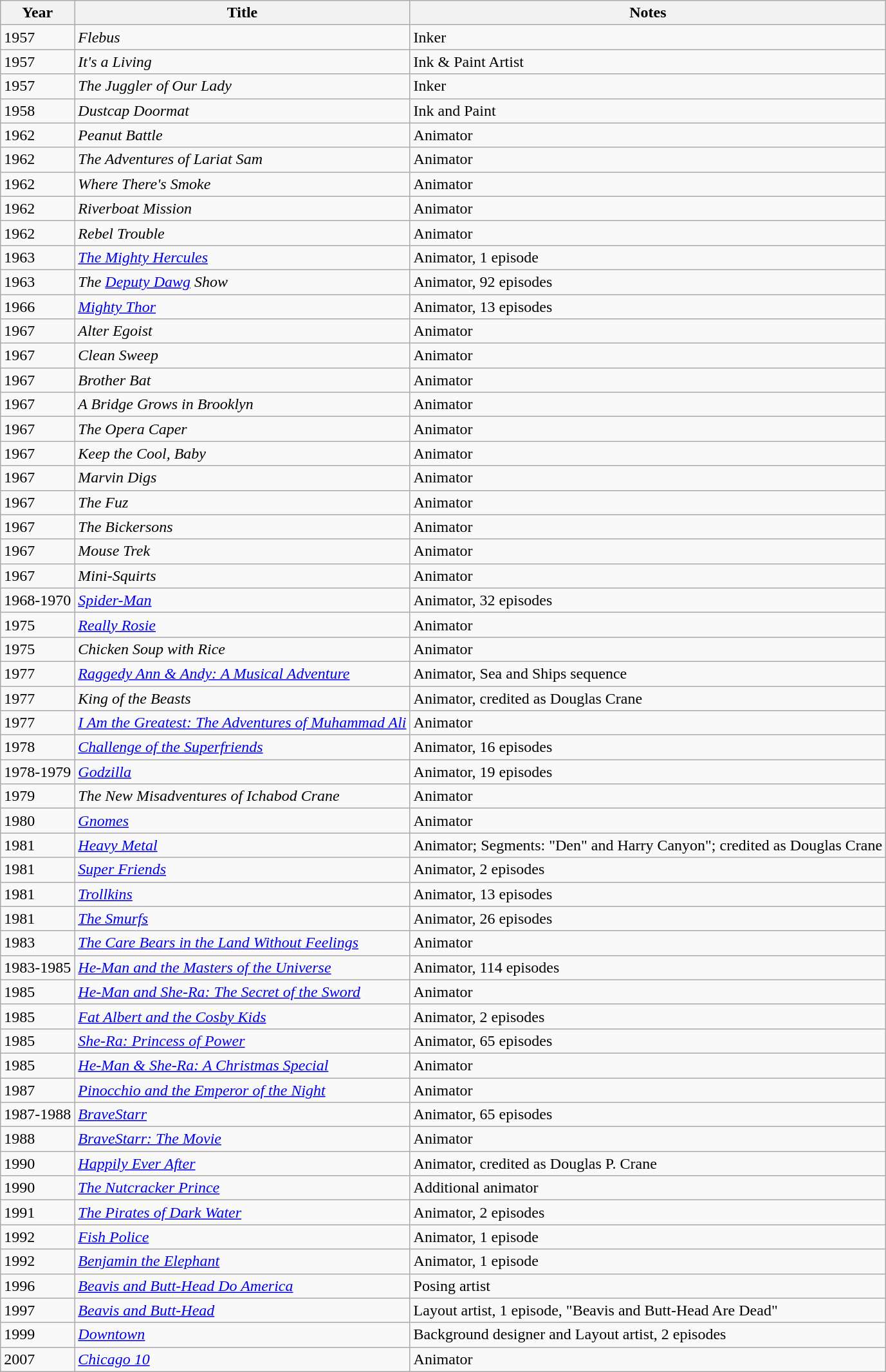<table class="sortable wikitable">
<tr>
<th>Year</th>
<th>Title</th>
<th>Notes</th>
</tr>
<tr>
<td>1957</td>
<td><em>Flebus</em></td>
<td>Inker</td>
</tr>
<tr>
<td>1957</td>
<td><em>It's a Living</em></td>
<td>Ink & Paint Artist</td>
</tr>
<tr>
<td>1957</td>
<td><em>The Juggler of Our Lady</em></td>
<td>Inker</td>
</tr>
<tr>
<td>1958</td>
<td><em>Dustcap Doormat</em></td>
<td>Ink and Paint</td>
</tr>
<tr>
<td>1962</td>
<td><em>Peanut Battle</em></td>
<td>Animator</td>
</tr>
<tr>
<td>1962</td>
<td><em>The Adventures of Lariat Sam</em></td>
<td>Animator</td>
</tr>
<tr>
<td>1962</td>
<td><em>Where There's Smoke</em></td>
<td>Animator</td>
</tr>
<tr>
<td>1962</td>
<td><em>Riverboat Mission</em></td>
<td>Animator</td>
</tr>
<tr>
<td>1962</td>
<td><em>Rebel Trouble</em></td>
<td>Animator</td>
</tr>
<tr>
<td>1963</td>
<td><em><a href='#'>The Mighty Hercules</a></em></td>
<td>Animator, 1 episode</td>
</tr>
<tr>
<td>1963</td>
<td><em>The <a href='#'>Deputy Dawg</a> Show</em></td>
<td>Animator, 92 episodes</td>
</tr>
<tr>
<td>1966</td>
<td><em><a href='#'>Mighty Thor</a></em></td>
<td>Animator, 13 episodes</td>
</tr>
<tr>
<td>1967</td>
<td><em>Alter Egoist</em></td>
<td>Animator</td>
</tr>
<tr>
<td>1967</td>
<td><em>Clean Sweep</em></td>
<td>Animator</td>
</tr>
<tr>
<td>1967</td>
<td><em>Brother Bat</em></td>
<td>Animator</td>
</tr>
<tr>
<td>1967</td>
<td><em>A Bridge Grows in Brooklyn</em></td>
<td>Animator</td>
</tr>
<tr>
<td>1967</td>
<td><em>The Opera Caper</em></td>
<td>Animator</td>
</tr>
<tr>
<td>1967</td>
<td><em>Keep the Cool, Baby</em></td>
<td>Animator</td>
</tr>
<tr>
<td>1967</td>
<td><em>Marvin Digs</em></td>
<td>Animator</td>
</tr>
<tr>
<td>1967</td>
<td><em>The Fuz</em></td>
<td>Animator</td>
</tr>
<tr>
<td>1967</td>
<td><em>The Bickersons</em></td>
<td>Animator</td>
</tr>
<tr>
<td>1967</td>
<td><em>Mouse Trek</em></td>
<td>Animator</td>
</tr>
<tr>
<td>1967</td>
<td><em>Mini-Squirts</em></td>
<td>Animator</td>
</tr>
<tr>
<td>1968-1970</td>
<td><em><a href='#'>Spider-Man</a></em></td>
<td>Animator, 32 episodes</td>
</tr>
<tr>
<td>1975</td>
<td><em><a href='#'>Really Rosie</a></em></td>
<td>Animator</td>
</tr>
<tr>
<td>1975</td>
<td><em>Chicken Soup with Rice</em></td>
<td>Animator</td>
</tr>
<tr>
<td>1977</td>
<td><em><a href='#'>Raggedy Ann & Andy: A Musical Adventure</a></em></td>
<td>Animator, Sea and Ships sequence</td>
</tr>
<tr>
<td>1977</td>
<td><em>King of the Beasts</em></td>
<td>Animator, credited as Douglas Crane</td>
</tr>
<tr>
<td>1977</td>
<td><em><a href='#'>I Am the Greatest: The Adventures of Muhammad Ali</a></em></td>
<td>Animator</td>
</tr>
<tr>
<td>1978</td>
<td><em><a href='#'>Challenge of the Superfriends</a></em></td>
<td>Animator, 16 episodes</td>
</tr>
<tr>
<td>1978-1979</td>
<td><em><a href='#'>Godzilla</a></em></td>
<td>Animator, 19 episodes</td>
</tr>
<tr>
<td>1979</td>
<td><em>The New Misadventures of Ichabod Crane</em></td>
<td>Animator</td>
</tr>
<tr>
<td>1980</td>
<td><em><a href='#'>Gnomes</a></em></td>
<td>Animator</td>
</tr>
<tr>
<td>1981</td>
<td><em><a href='#'>Heavy Metal</a></em></td>
<td>Animator; Segments: "Den" and Harry Canyon"; credited as Douglas Crane</td>
</tr>
<tr>
<td>1981</td>
<td><em><a href='#'>Super Friends</a></em></td>
<td>Animator, 2 episodes</td>
</tr>
<tr>
<td>1981</td>
<td><em><a href='#'>Trollkins</a></em></td>
<td>Animator, 13 episodes</td>
</tr>
<tr>
<td>1981</td>
<td><em><a href='#'>The Smurfs</a></em></td>
<td>Animator, 26 episodes</td>
</tr>
<tr>
<td>1983</td>
<td><em><a href='#'>The Care Bears in the Land Without Feelings</a></em></td>
<td>Animator</td>
</tr>
<tr>
<td>1983-1985</td>
<td><em><a href='#'>He-Man and the Masters of the Universe</a></em></td>
<td>Animator, 114 episodes</td>
</tr>
<tr>
<td>1985</td>
<td><em><a href='#'>He-Man and She-Ra: The Secret of the Sword</a></em></td>
<td>Animator</td>
</tr>
<tr>
<td>1985</td>
<td><em><a href='#'>Fat Albert and the Cosby Kids</a></em></td>
<td>Animator, 2 episodes</td>
</tr>
<tr>
<td>1985</td>
<td><em><a href='#'>She-Ra: Princess of Power</a></em></td>
<td>Animator, 65 episodes</td>
</tr>
<tr>
<td>1985</td>
<td><em><a href='#'>He-Man & She-Ra: A Christmas Special</a></em></td>
<td>Animator</td>
</tr>
<tr>
<td>1987</td>
<td><em><a href='#'>Pinocchio and the Emperor of the Night</a></em></td>
<td>Animator</td>
</tr>
<tr>
<td>1987-1988</td>
<td><em><a href='#'>BraveStarr</a></em></td>
<td>Animator, 65 episodes</td>
</tr>
<tr>
<td>1988</td>
<td><em><a href='#'>BraveStarr: The Movie</a></em></td>
<td>Animator</td>
</tr>
<tr>
<td>1990</td>
<td><em><a href='#'>Happily Ever After</a></em></td>
<td>Animator, credited as Douglas P. Crane</td>
</tr>
<tr>
<td>1990</td>
<td><em><a href='#'>The Nutcracker Prince</a></em></td>
<td>Additional animator</td>
</tr>
<tr>
<td>1991</td>
<td><em><a href='#'>The Pirates of Dark Water</a></em></td>
<td>Animator, 2 episodes</td>
</tr>
<tr>
<td>1992</td>
<td><em><a href='#'>Fish Police</a></em></td>
<td>Animator, 1 episode</td>
</tr>
<tr>
<td>1992</td>
<td><em><a href='#'>Benjamin the Elephant</a></em></td>
<td>Animator, 1 episode</td>
</tr>
<tr>
<td>1996</td>
<td><em><a href='#'>Beavis and Butt-Head Do America</a></em></td>
<td>Posing artist</td>
</tr>
<tr>
<td>1997</td>
<td><em><a href='#'>Beavis and Butt-Head</a></em></td>
<td>Layout artist, 1 episode, "Beavis and Butt-Head Are Dead"</td>
</tr>
<tr>
<td>1999</td>
<td><em><a href='#'>Downtown</a></em></td>
<td>Background designer and Layout artist, 2 episodes</td>
</tr>
<tr>
<td>2007</td>
<td><em><a href='#'>Chicago 10</a></em></td>
<td>Animator</td>
</tr>
</table>
